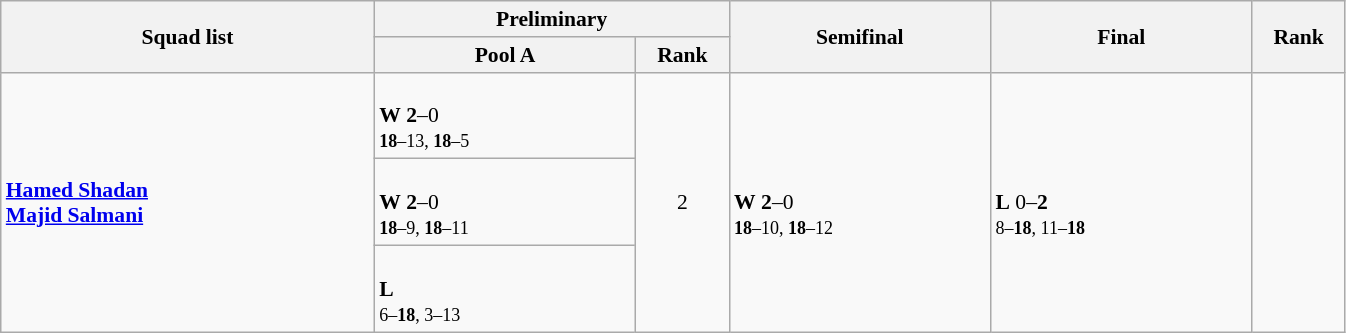<table class="wikitable" width="71%" style="text-align:left; font-size:90%">
<tr>
<th rowspan="2" width="20%">Squad list</th>
<th colspan="2">Preliminary</th>
<th rowspan="2" width="14%">Semifinal</th>
<th rowspan="2" width="14%">Final</th>
<th rowspan="2" width="5%">Rank</th>
</tr>
<tr>
<th width="14%">Pool A</th>
<th width="5%">Rank</th>
</tr>
<tr>
<td rowspan=3><strong><a href='#'>Hamed Shadan</a><br><a href='#'>Majid Salmani</a></strong></td>
<td><br><strong>W</strong> <strong>2</strong>–0<br><small><strong>18</strong>–13, <strong>18</strong>–5</small></td>
<td rowspan=3 align=center>2 <strong></strong></td>
<td rowspan=3><br><strong>W</strong> <strong>2</strong>–0<br><small><strong>18</strong>–10, <strong>18</strong>–12</small></td>
<td rowspan=3><br><strong>L</strong> 0–<strong>2</strong><br><small>8–<strong>18</strong>, 11–<strong>18</strong></small></td>
<td rowspan=3 align="center"></td>
</tr>
<tr>
<td><br><strong>W</strong> <strong>2</strong>–0<br><small><strong>18</strong>–9, <strong>18</strong>–11</small></td>
</tr>
<tr>
<td><br><strong>L</strong> <br><small>6–<strong>18</strong>, 3–13</small></td>
</tr>
</table>
